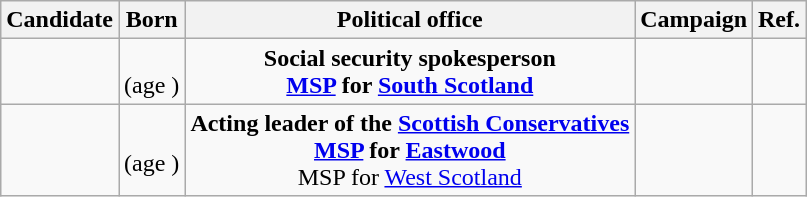<table class="wikitable sortable" style="text-align:center">
<tr>
<th>Candidate</th>
<th>Born</th>
<th>Political office</th>
<th>Campaign</th>
<th class=unsortable>Ref.</th>
</tr>
<tr>
<td><br><strong></strong></td>
<td><br>(age )</td>
<td><strong>Social security spokesperson</strong> <br><strong><a href='#'>MSP</a> for <a href='#'>South Scotland</a></strong> </td>
<td><br></td>
<td></td>
</tr>
<tr>
<td><br><strong></strong></td>
<td><br>(age )</td>
<td><strong>Acting leader of the <a href='#'>Scottish Conservatives</a></strong> <br><strong><a href='#'>MSP</a> for <a href='#'>Eastwood</a></strong> <br>MSP for <a href='#'>West Scotland</a> </td>
<td><br> </td>
<td></td>
</tr>
</table>
